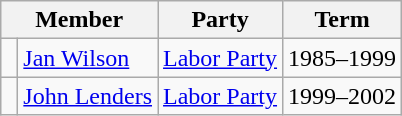<table class="wikitable">
<tr>
<th colspan="2">Member</th>
<th>Party</th>
<th>Term</th>
</tr>
<tr>
<td> </td>
<td><a href='#'>Jan Wilson</a></td>
<td><a href='#'>Labor Party</a></td>
<td>1985–1999</td>
</tr>
<tr>
<td> </td>
<td><a href='#'>John Lenders</a></td>
<td><a href='#'>Labor Party</a></td>
<td>1999–2002</td>
</tr>
</table>
